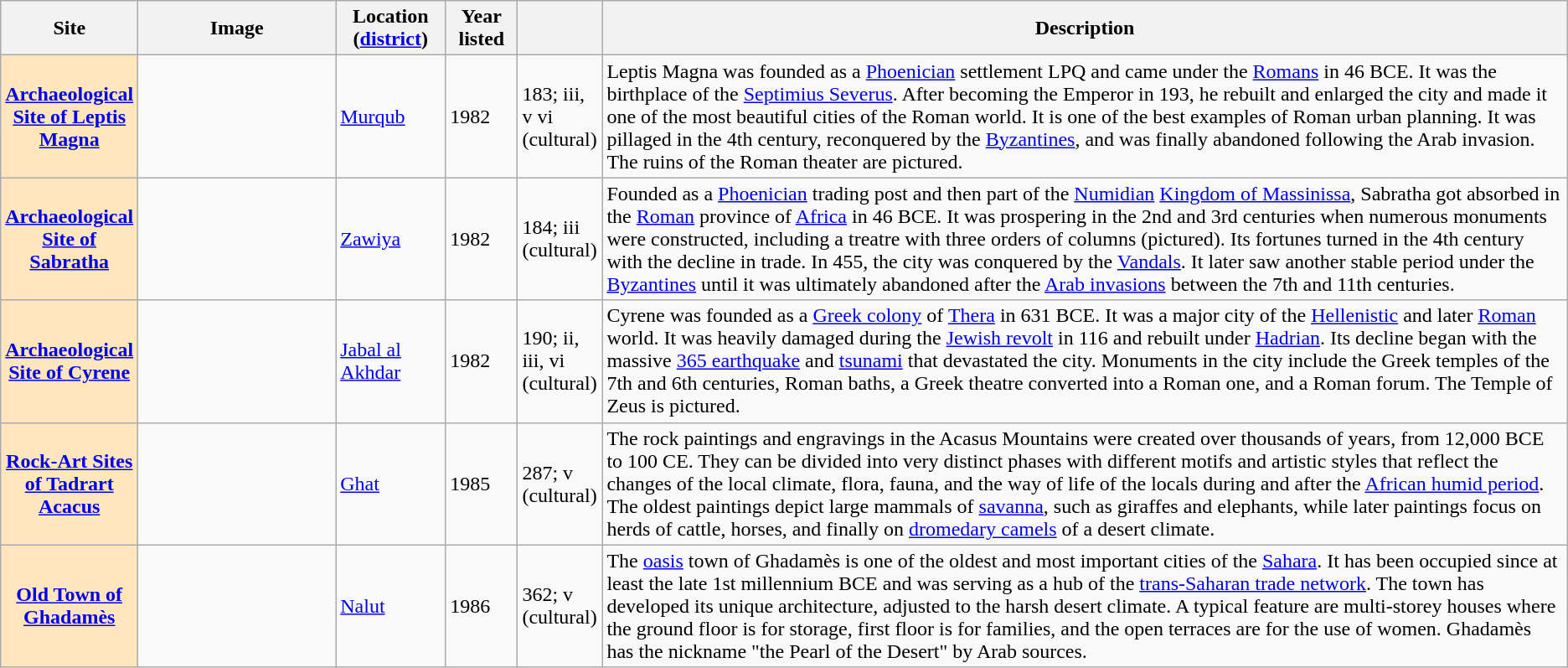<table class="wikitable sortable plainrowheaders">
<tr>
<th style="width:100px;" scope="col">Site</th>
<th class="unsortable"  style="width:150px;" scope="col">Image</th>
<th style="width:80px;" scope="col">Location (<a href='#'>district</a>)</th>
<th style="width:50px;" scope="col">Year listed</th>
<th style="width:60px;" scope="col" data-sort-type="number"></th>
<th scope="col" class="unsortable">Description</th>
</tr>
<tr>
<th scope="row" style="background:#ffe6bd;"><a href='#'>Archaeological Site of Leptis Magna</a></th>
<td></td>
<td><a href='#'>Murqub</a></td>
<td>1982</td>
<td>183; iii, v vi (cultural)</td>
<td>Leptis Magna was founded as a <a href='#'>Phoenician</a> settlement LPQ and came under the <a href='#'>Romans</a> in 46 BCE. It was the birthplace of the <a href='#'>Septimius Severus</a>. After becoming the Emperor in 193, he rebuilt and enlarged the city and made it one of the most beautiful cities of the Roman world. It is one of the best examples of Roman urban planning. It was pillaged in the 4th century, reconquered by the <a href='#'>Byzantines</a>, and was finally abandoned following the Arab invasion. The ruins of the Roman theater are pictured.</td>
</tr>
<tr>
<th scope="row" style="background:#ffe6bd;"><a href='#'>Archaeological Site of Sabratha</a></th>
<td></td>
<td><a href='#'>Zawiya</a></td>
<td>1982</td>
<td>184; iii (cultural)</td>
<td>Founded as a <a href='#'>Phoenician</a> trading post and then part of the <a href='#'>Numidian</a> <a href='#'>Kingdom of Massinissa</a>, Sabratha got absorbed in the <a href='#'>Roman</a> province of <a href='#'>Africa</a> in 46 BCE. It was prospering in the 2nd and 3rd centuries when numerous monuments were constructed, including a treatre with three orders of columns (pictured). Its fortunes turned in the 4th century with the decline in trade. In 455, the city was conquered by the <a href='#'>Vandals</a>. It later saw another stable period under the <a href='#'>Byzantines</a> until it was ultimately abandoned after the <a href='#'>Arab invasions</a> between the 7th and 11th centuries.</td>
</tr>
<tr>
<th scope="row" style="background:#ffe6bd;"><a href='#'>Archaeological Site of Cyrene</a></th>
<td></td>
<td><a href='#'>Jabal al Akhdar</a></td>
<td>1982</td>
<td>190; ii, iii, vi (cultural)</td>
<td>Cyrene was founded as a <a href='#'>Greek colony</a> of <a href='#'>Thera</a> in 631 BCE. It was a major city of the <a href='#'>Hellenistic</a> and later <a href='#'>Roman</a> world. It was heavily damaged during the <a href='#'>Jewish revolt</a> in 116 and rebuilt under <a href='#'>Hadrian</a>. Its decline began with the massive <a href='#'>365 earthquake</a> and <a href='#'>tsunami</a> that devastated the city. Monuments in the city include the Greek temples of the 7th and 6th centuries, Roman baths, a Greek theatre converted into a Roman one, and a Roman forum. The Temple of Zeus is pictured.</td>
</tr>
<tr>
<th scope="row" style="background:#ffe6bd;"><a href='#'>Rock-Art Sites of Tadrart Acacus</a></th>
<td></td>
<td><a href='#'>Ghat</a></td>
<td>1985</td>
<td>287; v (cultural)</td>
<td>The rock paintings and engravings in the Acasus Mountains were created over thousands of years, from 12,000 BCE to 100 CE. They can be divided into very distinct phases with different motifs and artistic styles that reflect the changes of the local climate, flora, fauna, and the way of life of the locals during and after the <a href='#'>African humid period</a>. The oldest paintings depict large mammals of <a href='#'>savanna</a>, such as giraffes and elephants, while later paintings focus on herds of cattle, horses, and finally on <a href='#'>dromedary camels</a> of a desert climate.</td>
</tr>
<tr>
<th scope="row" style="background:#ffe6bd;"><a href='#'>Old Town of Ghadamès</a></th>
<td></td>
<td><a href='#'>Nalut</a></td>
<td>1986</td>
<td>362; v (cultural)</td>
<td>The <a href='#'>oasis</a> town of Ghadamès is one of the oldest and most important cities of the <a href='#'>Sahara</a>. It has been occupied since at least the late 1st millennium BCE and was serving as a hub of the <a href='#'>trans-Saharan trade network</a>. The town has developed its unique architecture, adjusted to the harsh desert climate. A typical feature are multi-storey houses where the ground floor is for storage, first floor is for families, and the open terraces are for the use of women. Ghadamès has the nickname "the Pearl of the Desert" by Arab sources. </td>
</tr>
</table>
